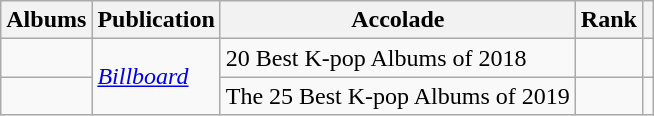<table class="wikitable">
<tr>
<th>Albums</th>
<th>Publication</th>
<th>Accolade</th>
<th>Rank</th>
<th class="unsortable"></th>
</tr>
<tr>
<td></td>
<td rowspan="2"><em><a href='#'>Billboard</a></em></td>
<td>20 Best K-pop Albums of 2018</td>
<td></td>
<td></td>
</tr>
<tr>
<td></td>
<td>The 25 Best K-pop Albums of 2019</td>
<td></td>
<td></td>
</tr>
</table>
